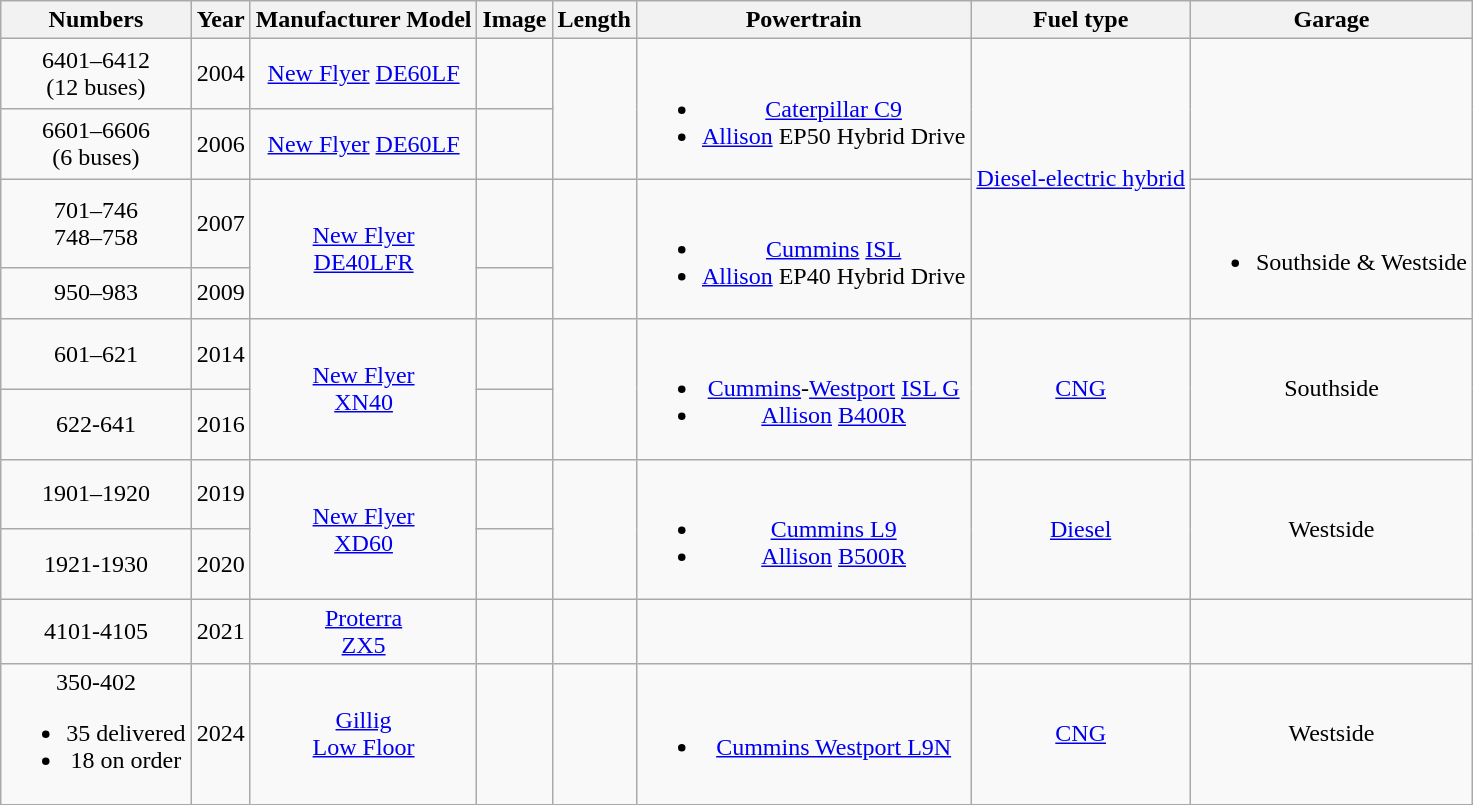<table class="wikitable">
<tr align="center">
<th>Numbers</th>
<th>Year</th>
<th>Manufacturer Model</th>
<th>Image</th>
<th class="unsortable">Length</th>
<th>Powertrain</th>
<th>Fuel type</th>
<th>Garage</th>
</tr>
<tr align="center">
<td>6401–6412<br>(12 buses)</td>
<td>2004</td>
<td><a href='#'>New Flyer</a> <a href='#'>DE60LF</a></td>
<td></td>
<td rowspan="2"></td>
<td rowspan="2"><br><ul><li><a href='#'>Caterpillar C9</a></li><li><a href='#'>Allison</a> EP50 Hybrid Drive</li></ul></td>
<td rowspan="4"><a href='#'>Diesel-electric hybrid</a></td>
<td rowspan="2"></td>
</tr>
<tr align="center">
<td>6601–6606<br>(6 buses)</td>
<td>2006</td>
<td><a href='#'>New Flyer</a> <a href='#'>DE60LF</a></td>
<td></td>
</tr>
<tr align="center">
<td>701–746<br>748–758</td>
<td>2007</td>
<td rowspan="2"><a href='#'>New Flyer</a><br><a href='#'>DE40LFR</a></td>
<td></td>
<td rowspan="2"></td>
<td rowspan="2"><br><ul><li><a href='#'>Cummins</a> <a href='#'>ISL</a></li><li><a href='#'>Allison</a> EP40 Hybrid Drive</li></ul></td>
<td rowspan="2"><br><ul><li>Southside & Westside</li></ul></td>
</tr>
<tr align="center">
<td>950–983</td>
<td>2009</td>
<td></td>
</tr>
<tr align="center">
<td>601–621</td>
<td>2014</td>
<td rowspan="2"><a href='#'>New Flyer</a><br><a href='#'>XN40</a></td>
<td></td>
<td rowspan="2"></td>
<td rowspan="2"><br><ul><li><a href='#'>Cummins</a>-<a href='#'>Westport</a> <a href='#'>ISL G</a></li><li><a href='#'>Allison</a> <a href='#'>B400R</a></li></ul></td>
<td rowspan="2"><a href='#'>CNG</a></td>
<td rowspan="2">Southside</td>
</tr>
<tr align="center">
<td>622-641</td>
<td>2016</td>
<td></td>
</tr>
<tr align="center">
<td>1901–1920</td>
<td>2019</td>
<td rowspan="2"><a href='#'>New Flyer</a><br><a href='#'>XD60</a></td>
<td></td>
<td rowspan="2"></td>
<td rowspan="2"><br><ul><li><a href='#'>Cummins L9</a></li><li><a href='#'>Allison</a> <a href='#'>B500R</a></li></ul></td>
<td rowspan="2"><a href='#'>Diesel</a></td>
<td rowspan="2">Westside</td>
</tr>
<tr align="center">
<td>1921-1930</td>
<td>2020</td>
<td></td>
</tr>
<tr align="center">
<td>4101-4105</td>
<td>2021</td>
<td><a href='#'>Proterra</a><br><a href='#'>ZX5</a></td>
<td></td>
<td></td>
<td></td>
<td></td>
<td></td>
</tr>
<tr align="center">
<td>350-402<br><ul><li>35 delivered</li><li>18 on order</li></ul></td>
<td>2024</td>
<td><a href='#'>Gillig</a><br><a href='#'>Low Floor</a></td>
<td></td>
<td></td>
<td rowspan="2"><br><ul><li><a href='#'>Cummins Westport L9N</a></li></ul></td>
<td rowspan="2"><a href='#'>CNG</a></td>
<td rowspan="2">Westside</td>
</tr>
</table>
